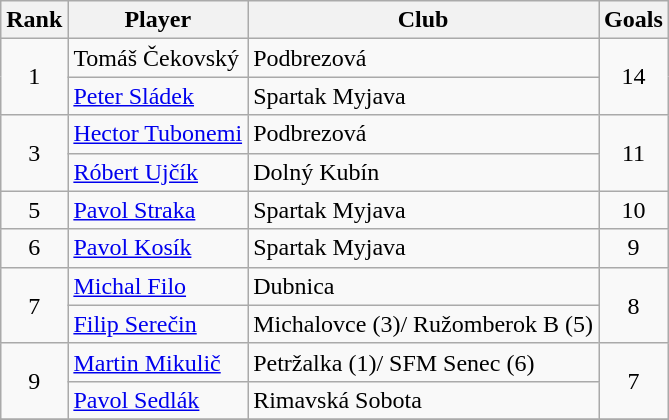<table class="wikitable" style="text-align:center">
<tr>
<th>Rank</th>
<th>Player</th>
<th>Club</th>
<th>Goals</th>
</tr>
<tr>
<td rowspan="2">1</td>
<td align="left"> Tomáš Čekovský</td>
<td align="left">Podbrezová</td>
<td rowspan="2">14</td>
</tr>
<tr>
<td align="left"> <a href='#'>Peter Sládek</a></td>
<td align="left">Spartak Myjava</td>
</tr>
<tr>
<td rowspan="2">3</td>
<td align="left"> <a href='#'>Hector Tubonemi</a></td>
<td align="left">Podbrezová</td>
<td rowspan="2">11</td>
</tr>
<tr>
<td align="left"> <a href='#'>Róbert Ujčík</a></td>
<td align="left">Dolný Kubín</td>
</tr>
<tr>
<td rowspan="1">5</td>
<td align="left"> <a href='#'>Pavol Straka</a></td>
<td align="left">Spartak Myjava</td>
<td>10</td>
</tr>
<tr>
<td rowspan="1">6</td>
<td align="left"> <a href='#'>Pavol Kosík</a></td>
<td align="left">Spartak Myjava</td>
<td>9</td>
</tr>
<tr>
<td rowspan="2">7</td>
<td align="left"> <a href='#'>Michal Filo</a></td>
<td align="left">Dubnica</td>
<td rowspan="2">8</td>
</tr>
<tr>
<td align="left"> <a href='#'>Filip Serečin</a></td>
<td align="left">Michalovce (3)/ Ružomberok B (5)</td>
</tr>
<tr>
<td rowspan="2">9</td>
<td align="left"> <a href='#'>Martin Mikulič</a></td>
<td align="left">Petržalka (1)/ SFM Senec (6)</td>
<td rowspan="2">7</td>
</tr>
<tr>
<td align="left"> <a href='#'>Pavol Sedlák</a></td>
<td align="left">Rimavská Sobota</td>
</tr>
<tr>
</tr>
</table>
